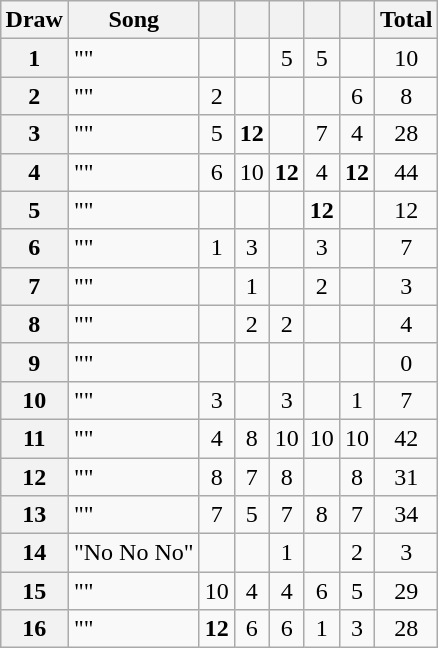<table class="wikitable collapsible plainrowheaders" style="margin: 1em auto 1em auto; text-align:center;">
<tr>
<th>Draw</th>
<th>Song</th>
<th><small></small></th>
<th><small></small></th>
<th><small></small></th>
<th><small></small></th>
<th><small></small></th>
<th>Total</th>
</tr>
<tr>
<th scope="row" style="text-align:center;">1</th>
<td align="left">""</td>
<td></td>
<td></td>
<td>5</td>
<td>5</td>
<td></td>
<td>10</td>
</tr>
<tr>
<th scope="row" style="text-align:center;">2</th>
<td align="left">""</td>
<td>2</td>
<td></td>
<td></td>
<td></td>
<td>6</td>
<td>8</td>
</tr>
<tr>
<th scope="row" style="text-align:center;">3</th>
<td align="left">""</td>
<td>5</td>
<td><strong>12</strong></td>
<td></td>
<td>7</td>
<td>4</td>
<td>28</td>
</tr>
<tr>
<th scope="row" style="text-align:center;">4</th>
<td align="left">""</td>
<td>6</td>
<td>10</td>
<td><strong>12</strong></td>
<td>4</td>
<td><strong>12</strong></td>
<td>44</td>
</tr>
<tr>
<th scope="row" style="text-align:center;">5</th>
<td align="left">""</td>
<td></td>
<td></td>
<td></td>
<td><strong>12</strong></td>
<td></td>
<td>12</td>
</tr>
<tr>
<th scope="row" style="text-align:center;">6</th>
<td align="left">""</td>
<td>1</td>
<td>3</td>
<td></td>
<td>3</td>
<td></td>
<td>7</td>
</tr>
<tr>
<th scope="row" style="text-align:center;">7</th>
<td align="left">""</td>
<td></td>
<td>1</td>
<td></td>
<td>2</td>
<td></td>
<td>3</td>
</tr>
<tr>
<th scope="row" style="text-align:center;">8</th>
<td align="left">""</td>
<td></td>
<td>2</td>
<td>2</td>
<td></td>
<td></td>
<td>4</td>
</tr>
<tr>
<th scope="row" style="text-align:center;">9</th>
<td align="left">""</td>
<td></td>
<td></td>
<td></td>
<td></td>
<td></td>
<td>0</td>
</tr>
<tr>
<th scope="row" style="text-align:center;">10</th>
<td align="left">""</td>
<td>3</td>
<td></td>
<td>3</td>
<td></td>
<td>1</td>
<td>7</td>
</tr>
<tr>
<th scope="row" style="text-align:center;">11</th>
<td align="left">""</td>
<td>4</td>
<td>8</td>
<td>10</td>
<td>10</td>
<td>10</td>
<td>42</td>
</tr>
<tr>
<th scope="row" style="text-align:center;">12</th>
<td align="left">""</td>
<td>8</td>
<td>7</td>
<td>8</td>
<td></td>
<td>8</td>
<td>31</td>
</tr>
<tr>
<th scope="row" style="text-align:center;">13</th>
<td align="left">""</td>
<td>7</td>
<td>5</td>
<td>7</td>
<td>8</td>
<td>7</td>
<td>34</td>
</tr>
<tr>
<th scope="row" style="text-align:center;">14</th>
<td align="left">"No No No"</td>
<td></td>
<td></td>
<td>1</td>
<td></td>
<td>2</td>
<td>3</td>
</tr>
<tr>
<th scope="row" style="text-align:center;">15</th>
<td align="left">""</td>
<td>10</td>
<td>4</td>
<td>4</td>
<td>6</td>
<td>5</td>
<td>29</td>
</tr>
<tr>
<th scope="row" style="text-align:center;">16</th>
<td align="left">""</td>
<td><strong>12</strong></td>
<td>6</td>
<td>6</td>
<td>1</td>
<td>3</td>
<td>28</td>
</tr>
</table>
